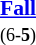<table style="width:100%;" cellspacing="1">
<tr>
<th width=25%></th>
<th width=10%></th>
<th width=25%></th>
</tr>
<tr style=font-size:90%>
<td align=right></td>
<td align=center><strong> <a href='#'>Fall</a> </strong><br><small>(6-<strong>5</strong>)</small></td>
<td><strong> </strong></td>
</tr>
</table>
